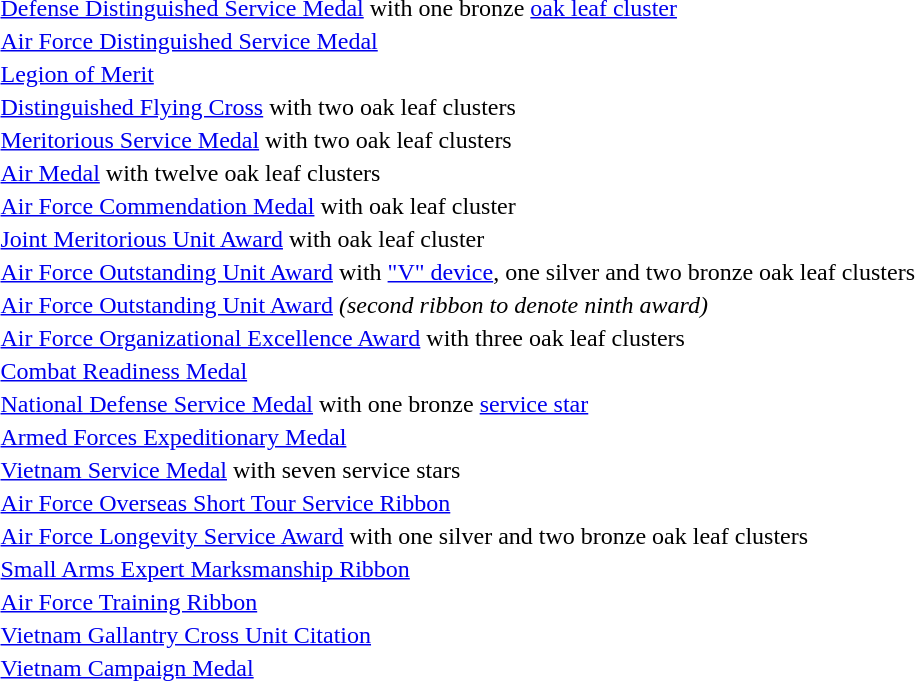<table>
<tr>
<td></td>
<td><a href='#'>Defense Distinguished Service Medal</a> with one bronze <a href='#'>oak leaf cluster</a></td>
</tr>
<tr>
<td></td>
<td><a href='#'>Air Force Distinguished Service Medal</a></td>
</tr>
<tr>
<td></td>
<td><a href='#'>Legion of Merit</a></td>
</tr>
<tr>
<td></td>
<td><a href='#'>Distinguished Flying Cross</a> with two oak leaf clusters</td>
</tr>
<tr>
<td></td>
<td><a href='#'>Meritorious Service Medal</a> with two oak leaf clusters</td>
</tr>
<tr>
<td></td>
<td><a href='#'>Air Medal</a> with twelve oak leaf clusters</td>
</tr>
<tr>
<td></td>
<td><a href='#'>Air Force Commendation Medal</a> with oak leaf cluster</td>
</tr>
<tr>
<td></td>
<td><a href='#'>Joint Meritorious Unit Award</a> with oak leaf cluster</td>
</tr>
<tr>
<td></td>
<td><a href='#'>Air Force Outstanding Unit Award</a> with <a href='#'>"V" device</a>, one silver and two bronze oak leaf clusters</td>
</tr>
<tr>
<td></td>
<td><a href='#'>Air Force Outstanding Unit Award</a> <em>(second ribbon to denote ninth award)</em></td>
</tr>
<tr>
<td></td>
<td><a href='#'>Air Force Organizational Excellence Award</a> with three oak leaf clusters</td>
</tr>
<tr>
<td></td>
<td><a href='#'>Combat Readiness Medal</a></td>
</tr>
<tr>
<td></td>
<td><a href='#'>National Defense Service Medal</a> with one bronze <a href='#'>service star</a></td>
</tr>
<tr>
<td></td>
<td><a href='#'>Armed Forces Expeditionary Medal</a></td>
</tr>
<tr>
<td></td>
<td><a href='#'>Vietnam Service Medal</a> with seven service stars</td>
</tr>
<tr>
<td></td>
<td><a href='#'>Air Force Overseas Short Tour Service Ribbon</a></td>
</tr>
<tr>
<td></td>
<td><a href='#'>Air Force Longevity Service Award</a> with one silver and two bronze oak leaf clusters</td>
</tr>
<tr>
<td></td>
<td><a href='#'>Small Arms Expert Marksmanship Ribbon</a></td>
</tr>
<tr>
<td></td>
<td><a href='#'>Air Force Training Ribbon</a></td>
</tr>
<tr>
<td></td>
<td><a href='#'>Vietnam Gallantry Cross Unit Citation</a></td>
</tr>
<tr>
<td></td>
<td><a href='#'>Vietnam Campaign Medal</a></td>
</tr>
</table>
